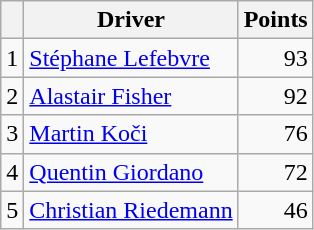<table class="wikitable">
<tr>
<th></th>
<th>Driver</th>
<th>Points</th>
</tr>
<tr>
<td>1</td>
<td> <a href='#'>Stéphane Lefebvre</a></td>
<td align="right">93</td>
</tr>
<tr>
<td>2</td>
<td> <a href='#'>Alastair Fisher</a></td>
<td align="right">92</td>
</tr>
<tr>
<td>3</td>
<td> <a href='#'>Martin Koči</a></td>
<td align="right">76</td>
</tr>
<tr>
<td>4</td>
<td> <a href='#'>Quentin Giordano</a></td>
<td align="right">72</td>
</tr>
<tr>
<td>5</td>
<td> <a href='#'>Christian Riedemann</a></td>
<td align="right">46</td>
</tr>
</table>
